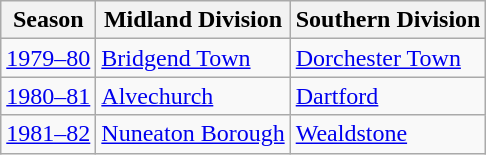<table class="wikitable" style="text-align: left">
<tr>
<th>Season</th>
<th>Midland Division</th>
<th>Southern Division</th>
</tr>
<tr>
<td><a href='#'>1979–80</a></td>
<td><a href='#'>Bridgend Town</a></td>
<td><a href='#'>Dorchester Town</a></td>
</tr>
<tr>
<td><a href='#'>1980–81</a></td>
<td><a href='#'>Alvechurch</a></td>
<td><a href='#'>Dartford</a></td>
</tr>
<tr>
<td><a href='#'>1981–82</a></td>
<td><a href='#'>Nuneaton Borough</a></td>
<td><a href='#'>Wealdstone</a></td>
</tr>
</table>
